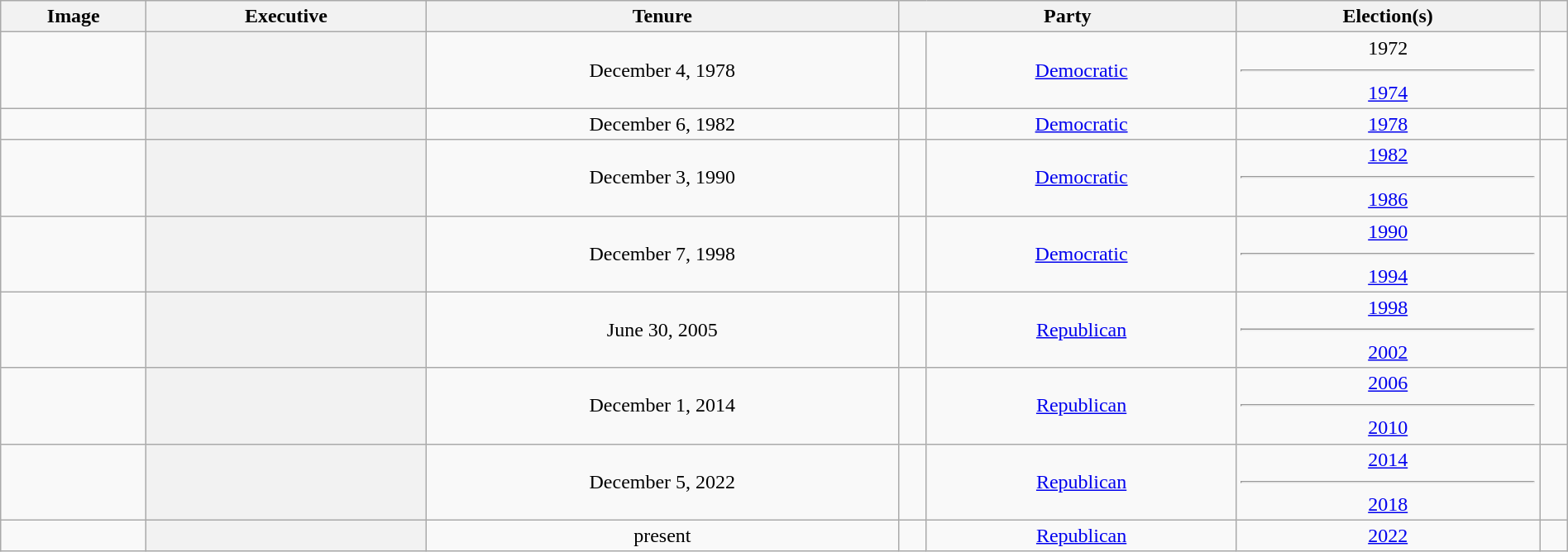<table class="wikitable sortable plainrowheaders" style="width: 100%; text-align: center;">
<tr>
<th scope="col" class="unsortable" style="width: 110px;">Image</th>
<th scope="col">Executive</th>
<th scope="col">Tenure</th>
<th scope="col" colspan="2">Party</th>
<th scope="col" class="unsortable">Election(s)</th>
<th scope="col" class="unsortable"></th>
</tr>
<tr>
<td></td>
<th scope="row" style="text-align: center;"><br></th>
<td> December 4, 1978</td>
<td></td>
<td><a href='#'>Democratic</a></td>
<td>1972<hr><a href='#'>1974</a></td>
<td></td>
</tr>
<tr>
<td></td>
<th scope="row" style="text-align: center;"><br></th>
<td> December 6, 1982</td>
<td></td>
<td><a href='#'>Democratic</a></td>
<td><a href='#'>1978</a></td>
<td></td>
</tr>
<tr>
<td></td>
<th scope="row" style="text-align: center;"><br></th>
<td> December 3, 1990</td>
<td></td>
<td><a href='#'>Democratic</a></td>
<td><a href='#'>1982</a><hr><a href='#'>1986</a></td>
<td></td>
</tr>
<tr>
<td></td>
<th scope="row" style="text-align: center;"><br></th>
<td> December 7, 1998</td>
<td></td>
<td><a href='#'>Democratic</a></td>
<td><a href='#'>1990</a><hr><a href='#'>1994</a></td>
<td></td>
</tr>
<tr>
<td></td>
<th scope="row" style="text-align: center;"><br></th>
<td> June 30, 2005</td>
<td></td>
<td><a href='#'>Republican</a></td>
<td><a href='#'>1998</a><hr><a href='#'>2002</a></td>
<td></td>
</tr>
<tr>
<td></td>
<th scope="row" style="text-align: center;"><br></th>
<td> December 1, 2014</td>
<td></td>
<td><a href='#'>Republican</a></td>
<td><a href='#'>2006</a><hr><a href='#'>2010</a></td>
<td></td>
</tr>
<tr>
<td></td>
<th scope="row" style="text-align: center;"><br></th>
<td> December 5, 2022</td>
<td></td>
<td><a href='#'>Republican</a></td>
<td><a href='#'>2014</a><hr><a href='#'>2018</a></td>
<td></td>
</tr>
<tr>
<td></td>
<th scope="row" style="text-align: center;"><br></th>
<td> present</td>
<td></td>
<td><a href='#'>Republican</a></td>
<td><a href='#'>2022</a></td>
<td></td>
</tr>
</table>
